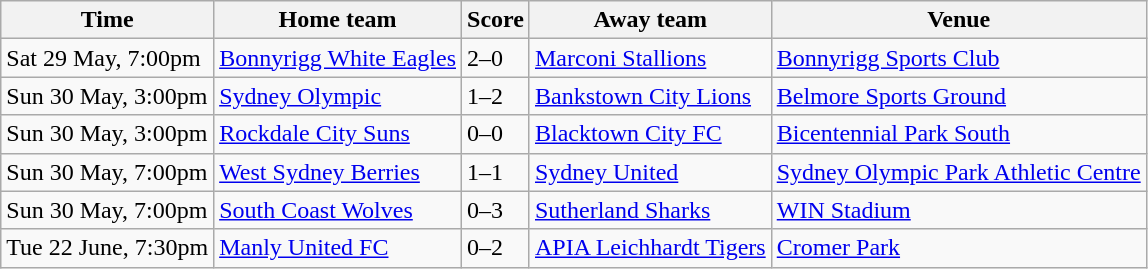<table class="wikitable">
<tr>
<th>Time</th>
<th>Home team</th>
<th>Score</th>
<th>Away team</th>
<th>Venue</th>
</tr>
<tr>
<td>Sat 29 May, 7:00pm</td>
<td><a href='#'>Bonnyrigg White Eagles</a></td>
<td>2–0</td>
<td><a href='#'>Marconi Stallions</a></td>
<td><a href='#'>Bonnyrigg Sports Club</a></td>
</tr>
<tr>
<td>Sun 30 May, 3:00pm</td>
<td><a href='#'>Sydney Olympic</a></td>
<td>1–2</td>
<td><a href='#'>Bankstown City Lions</a></td>
<td><a href='#'>Belmore Sports Ground</a></td>
</tr>
<tr>
<td>Sun 30 May, 3:00pm</td>
<td><a href='#'>Rockdale City Suns</a></td>
<td>0–0</td>
<td><a href='#'>Blacktown City FC</a></td>
<td><a href='#'>Bicentennial Park South</a></td>
</tr>
<tr>
<td>Sun 30 May, 7:00pm</td>
<td><a href='#'>West Sydney Berries</a></td>
<td>1–1</td>
<td><a href='#'>Sydney United</a></td>
<td><a href='#'>Sydney Olympic Park Athletic Centre</a></td>
</tr>
<tr>
<td>Sun 30 May, 7:00pm</td>
<td><a href='#'>South Coast Wolves</a></td>
<td>0–3</td>
<td><a href='#'>Sutherland Sharks</a></td>
<td><a href='#'>WIN Stadium</a></td>
</tr>
<tr>
<td>Tue 22 June, 7:30pm</td>
<td><a href='#'>Manly United FC</a></td>
<td>0–2</td>
<td><a href='#'>APIA Leichhardt Tigers</a></td>
<td><a href='#'>Cromer Park</a></td>
</tr>
</table>
